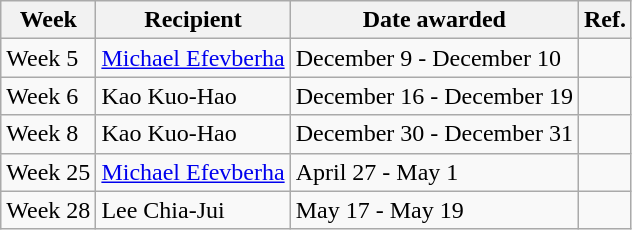<table class="wikitable">
<tr>
<th>Week</th>
<th>Recipient</th>
<th>Date awarded</th>
<th>Ref.</th>
</tr>
<tr>
<td>Week 5</td>
<td><a href='#'>Michael Efevberha</a></td>
<td>December 9 - December 10</td>
<td></td>
</tr>
<tr>
<td>Week 6</td>
<td>Kao Kuo-Hao</td>
<td>December 16 - December 19</td>
<td></td>
</tr>
<tr>
<td>Week 8</td>
<td>Kao Kuo-Hao</td>
<td>December 30 - December 31</td>
<td></td>
</tr>
<tr>
<td>Week 25</td>
<td><a href='#'>Michael Efevberha</a></td>
<td>April 27 - May 1</td>
<td></td>
</tr>
<tr>
<td>Week 28</td>
<td>Lee Chia-Jui</td>
<td>May 17 - May 19</td>
<td></td>
</tr>
</table>
